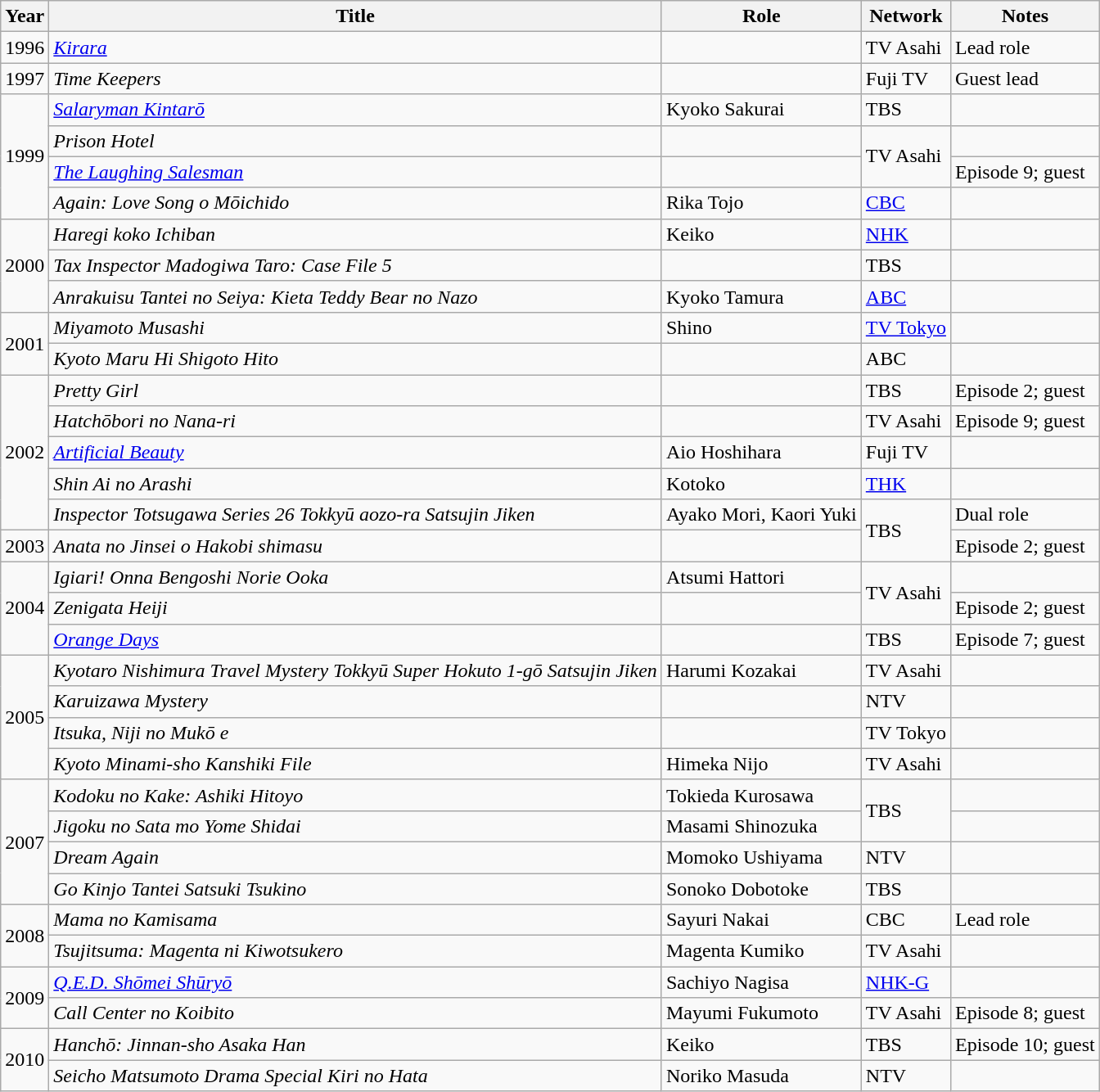<table class="wikitable">
<tr>
<th>Year</th>
<th>Title</th>
<th>Role</th>
<th>Network</th>
<th>Notes</th>
</tr>
<tr>
<td>1996</td>
<td><em><a href='#'>Kirara</a></em></td>
<td></td>
<td>TV Asahi</td>
<td>Lead role</td>
</tr>
<tr>
<td>1997</td>
<td><em>Time Keepers</em></td>
<td></td>
<td>Fuji TV</td>
<td>Guest lead</td>
</tr>
<tr>
<td rowspan="4">1999</td>
<td><em><a href='#'>Salaryman Kintarō</a></em></td>
<td>Kyoko Sakurai</td>
<td>TBS</td>
<td></td>
</tr>
<tr>
<td><em>Prison Hotel</em></td>
<td></td>
<td rowspan="2">TV Asahi</td>
<td></td>
</tr>
<tr>
<td><em><a href='#'>The Laughing Salesman</a></em></td>
<td></td>
<td>Episode 9; guest</td>
</tr>
<tr>
<td><em>Again: Love Song o Mōichido</em></td>
<td>Rika Tojo</td>
<td><a href='#'>CBC</a></td>
<td></td>
</tr>
<tr>
<td rowspan="3">2000</td>
<td><em>Haregi koko Ichiban</em></td>
<td>Keiko</td>
<td><a href='#'>NHK</a></td>
<td></td>
</tr>
<tr>
<td><em>Tax Inspector Madogiwa Taro: Case File 5</em></td>
<td></td>
<td>TBS</td>
<td></td>
</tr>
<tr>
<td><em>Anrakuisu Tantei no Seiya: Kieta Teddy Bear no Nazo</em></td>
<td>Kyoko Tamura</td>
<td><a href='#'>ABC</a></td>
<td></td>
</tr>
<tr>
<td rowspan="2">2001</td>
<td><em>Miyamoto Musashi</em></td>
<td>Shino</td>
<td><a href='#'>TV Tokyo</a></td>
<td></td>
</tr>
<tr>
<td><em>Kyoto Maru Hi Shigoto Hito</em></td>
<td></td>
<td>ABC</td>
<td></td>
</tr>
<tr>
<td rowspan="5">2002</td>
<td><em>Pretty Girl</em></td>
<td></td>
<td>TBS</td>
<td>Episode 2; guest</td>
</tr>
<tr>
<td><em>Hatchōbori no Nana-ri</em></td>
<td></td>
<td>TV Asahi</td>
<td>Episode 9; guest</td>
</tr>
<tr>
<td><em><a href='#'>Artificial Beauty</a></em></td>
<td>Aio Hoshihara</td>
<td>Fuji TV</td>
<td></td>
</tr>
<tr>
<td><em>Shin Ai no Arashi</em></td>
<td>Kotoko</td>
<td><a href='#'>THK</a></td>
<td></td>
</tr>
<tr>
<td><em>Inspector Totsugawa Series 26 Tokkyū aozo-ra Satsujin Jiken</em></td>
<td>Ayako Mori, Kaori Yuki</td>
<td rowspan="2">TBS</td>
<td>Dual role</td>
</tr>
<tr>
<td>2003</td>
<td><em>Anata no Jinsei o Hakobi shimasu</em></td>
<td></td>
<td>Episode 2; guest</td>
</tr>
<tr>
<td rowspan="3">2004</td>
<td><em>Igiari! Onna Bengoshi Norie Ooka</em></td>
<td>Atsumi Hattori</td>
<td rowspan="2">TV Asahi</td>
<td></td>
</tr>
<tr>
<td><em>Zenigata Heiji</em></td>
<td></td>
<td>Episode 2; guest</td>
</tr>
<tr>
<td><em><a href='#'>Orange Days</a></em></td>
<td></td>
<td>TBS</td>
<td>Episode 7; guest</td>
</tr>
<tr>
<td rowspan="4">2005</td>
<td><em>Kyotaro Nishimura Travel Mystery Tokkyū Super Hokuto 1-gō Satsujin Jiken</em></td>
<td>Harumi Kozakai</td>
<td>TV Asahi</td>
<td></td>
</tr>
<tr>
<td><em>Karuizawa Mystery</em></td>
<td></td>
<td>NTV</td>
<td></td>
</tr>
<tr>
<td><em>Itsuka, Niji no Mukō e</em></td>
<td></td>
<td>TV Tokyo</td>
<td></td>
</tr>
<tr>
<td><em>Kyoto Minami-sho Kanshiki File</em></td>
<td>Himeka Nijo</td>
<td>TV Asahi</td>
<td></td>
</tr>
<tr>
<td rowspan="4">2007</td>
<td><em>Kodoku no Kake: Ashiki Hitoyo</em></td>
<td>Tokieda Kurosawa</td>
<td rowspan="2">TBS</td>
<td></td>
</tr>
<tr>
<td><em>Jigoku no Sata mo Yome Shidai</em></td>
<td>Masami Shinozuka</td>
<td></td>
</tr>
<tr>
<td><em>Dream Again</em></td>
<td>Momoko Ushiyama</td>
<td>NTV</td>
<td></td>
</tr>
<tr>
<td><em>Go Kinjo Tantei Satsuki Tsukino</em></td>
<td>Sonoko Dobotoke</td>
<td>TBS</td>
<td></td>
</tr>
<tr>
<td rowspan="2">2008</td>
<td><em>Mama no Kamisama</em></td>
<td>Sayuri Nakai</td>
<td>CBC</td>
<td>Lead role</td>
</tr>
<tr>
<td><em>Tsujitsuma: Magenta ni Kiwotsukero</em></td>
<td>Magenta Kumiko</td>
<td>TV Asahi</td>
<td></td>
</tr>
<tr>
<td rowspan="2">2009</td>
<td><em><a href='#'>Q.E.D. Shōmei Shūryō</a></em></td>
<td>Sachiyo Nagisa</td>
<td><a href='#'>NHK-G</a></td>
<td></td>
</tr>
<tr>
<td><em>Call Center no Koibito</em></td>
<td>Mayumi Fukumoto</td>
<td>TV Asahi</td>
<td>Episode 8; guest</td>
</tr>
<tr>
<td rowspan="2">2010</td>
<td><em>Hanchō: Jinnan-sho Asaka Han</em></td>
<td>Keiko</td>
<td>TBS</td>
<td>Episode 10; guest</td>
</tr>
<tr>
<td><em>Seicho Matsumoto Drama Special Kiri no Hata</em></td>
<td>Noriko Masuda</td>
<td>NTV</td>
<td></td>
</tr>
</table>
